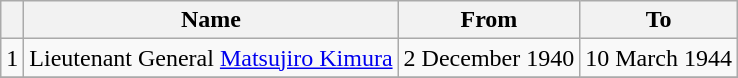<table class=wikitable>
<tr>
<th></th>
<th>Name</th>
<th>From</th>
<th>To</th>
</tr>
<tr>
<td>1</td>
<td>Lieutenant General <a href='#'>Matsujiro Kimura</a></td>
<td>2 December 1940</td>
<td>10 March 1944</td>
</tr>
<tr>
</tr>
</table>
